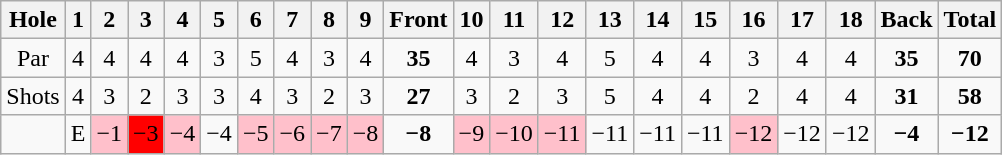<table class="wikitable" style="text-align:center">
<tr>
<th>Hole</th>
<th>1</th>
<th>2</th>
<th>3</th>
<th>4</th>
<th>5</th>
<th>6</th>
<th>7</th>
<th>8</th>
<th>9</th>
<th>Front</th>
<th>10</th>
<th>11</th>
<th>12</th>
<th>13</th>
<th>14</th>
<th>15</th>
<th>16</th>
<th>17</th>
<th>18</th>
<th>Back</th>
<th>Total</th>
</tr>
<tr>
<td>Par</td>
<td>4</td>
<td>4</td>
<td>4</td>
<td>4</td>
<td>3</td>
<td>5</td>
<td>4</td>
<td>3</td>
<td>4</td>
<td><strong>35</strong></td>
<td>4</td>
<td>3</td>
<td>4</td>
<td>5</td>
<td>4</td>
<td>4</td>
<td>3</td>
<td>4</td>
<td>4</td>
<td><strong>35</strong></td>
<td><strong>70</strong></td>
</tr>
<tr>
<td>Shots</td>
<td>4</td>
<td>3</td>
<td>2</td>
<td>3</td>
<td>3</td>
<td>4</td>
<td>3</td>
<td>2</td>
<td>3</td>
<td><strong>27</strong></td>
<td>3</td>
<td>2</td>
<td>3</td>
<td>5</td>
<td>4</td>
<td>4</td>
<td>2</td>
<td>4</td>
<td>4</td>
<td><strong>31</strong></td>
<td><strong>58</strong></td>
</tr>
<tr>
<td></td>
<td>E</td>
<td style="background: Pink;">−1</td>
<td style="background: Red;">−3</td>
<td style="background: Pink;">−4</td>
<td>−4</td>
<td style="background: Pink;">−5</td>
<td style="background: Pink;">−6</td>
<td style="background: Pink;">−7</td>
<td style="background: Pink;">−8</td>
<td><strong>−8</strong></td>
<td style="background: Pink;">−9</td>
<td style="background: Pink;">−10</td>
<td style="background: Pink;">−11</td>
<td>−11</td>
<td>−11</td>
<td>−11</td>
<td style="background: Pink;">−12</td>
<td>−12</td>
<td>−12</td>
<td><strong>−4</strong></td>
<td><strong>−12</strong></td>
</tr>
</table>
